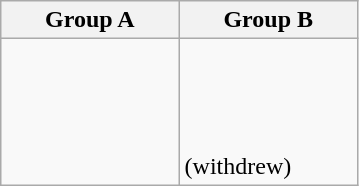<table class="wikitable">
<tr>
<th width=33%>Group A</th>
<th width=33%>Group B</th>
</tr>
<tr>
<td><br><br>
<br>
<br>
</td>
<td><br><br>
<br>
<br>
<em></em> (withdrew)</td>
</tr>
</table>
